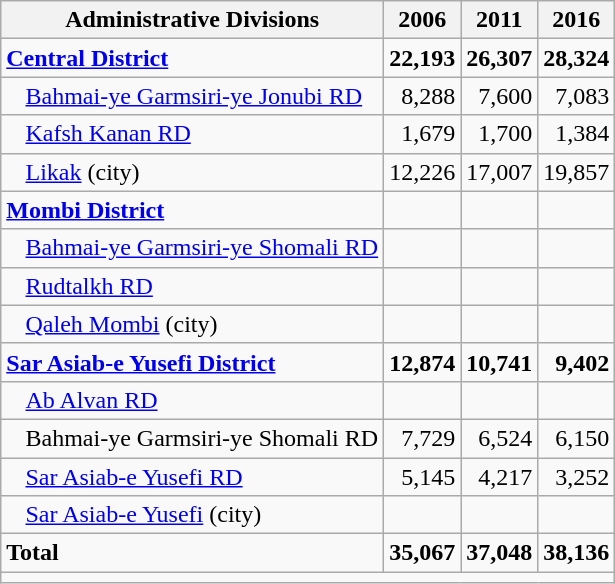<table class="wikitable">
<tr>
<th>Administrative Divisions</th>
<th>2006</th>
<th>2011</th>
<th>2016</th>
</tr>
<tr>
<td><strong><a href='#'>Central District</a></strong></td>
<td style="text-align: right;"><strong>22,193</strong></td>
<td style="text-align: right;"><strong>26,307</strong></td>
<td style="text-align: right;"><strong>28,324</strong></td>
</tr>
<tr>
<td style="padding-left: 1em;"><a href='#'>Bahmai-ye Garmsiri-ye Jonubi RD</a></td>
<td style="text-align: right;">8,288</td>
<td style="text-align: right;">7,600</td>
<td style="text-align: right;">7,083</td>
</tr>
<tr>
<td style="padding-left: 1em;"><a href='#'>Kafsh Kanan RD</a></td>
<td style="text-align: right;">1,679</td>
<td style="text-align: right;">1,700</td>
<td style="text-align: right;">1,384</td>
</tr>
<tr>
<td style="padding-left: 1em;"><a href='#'>Likak</a> (city)</td>
<td style="text-align: right;">12,226</td>
<td style="text-align: right;">17,007</td>
<td style="text-align: right;">19,857</td>
</tr>
<tr>
<td><strong><a href='#'>Mombi District</a></strong></td>
<td style="text-align: right;"></td>
<td style="text-align: right;"></td>
<td style="text-align: right;"></td>
</tr>
<tr>
<td style="padding-left: 1em;"><a href='#'>Bahmai-ye Garmsiri-ye Shomali RD</a></td>
<td style="text-align: right;"></td>
<td style="text-align: right;"></td>
<td style="text-align: right;"></td>
</tr>
<tr>
<td style="padding-left: 1em;"><a href='#'>Rudtalkh RD</a></td>
<td style="text-align: right;"></td>
<td style="text-align: right;"></td>
<td style="text-align: right;"></td>
</tr>
<tr>
<td style="padding-left: 1em;"><a href='#'>Qaleh Mombi</a> (city)</td>
<td style="text-align: right;"></td>
<td style="text-align: right;"></td>
<td style="text-align: right;"></td>
</tr>
<tr>
<td><strong><a href='#'>Sar Asiab-e Yusefi District</a></strong></td>
<td style="text-align: right;"><strong>12,874</strong></td>
<td style="text-align: right;"><strong>10,741</strong></td>
<td style="text-align: right;"><strong>9,402</strong></td>
</tr>
<tr>
<td style="padding-left: 1em;"><a href='#'>Ab Alvan RD</a></td>
<td style="text-align: right;"></td>
<td style="text-align: right;"></td>
<td style="text-align: right;"></td>
</tr>
<tr>
<td style="padding-left: 1em;">Bahmai-ye Garmsiri-ye Shomali RD</td>
<td style="text-align: right;">7,729</td>
<td style="text-align: right;">6,524</td>
<td style="text-align: right;">6,150</td>
</tr>
<tr>
<td style="padding-left: 1em;"><a href='#'>Sar Asiab-e Yusefi RD</a></td>
<td style="text-align: right;">5,145</td>
<td style="text-align: right;">4,217</td>
<td style="text-align: right;">3,252</td>
</tr>
<tr>
<td style="padding-left: 1em;"><a href='#'>Sar Asiab-e Yusefi</a> (city)</td>
<td style="text-align: right;"></td>
<td style="text-align: right;"></td>
<td style="text-align: right;"></td>
</tr>
<tr>
<td><strong>Total</strong></td>
<td style="text-align: right;"><strong>35,067</strong></td>
<td style="text-align: right;"><strong>37,048</strong></td>
<td style="text-align: right;"><strong>38,136</strong></td>
</tr>
<tr>
<td colspan=4></td>
</tr>
</table>
